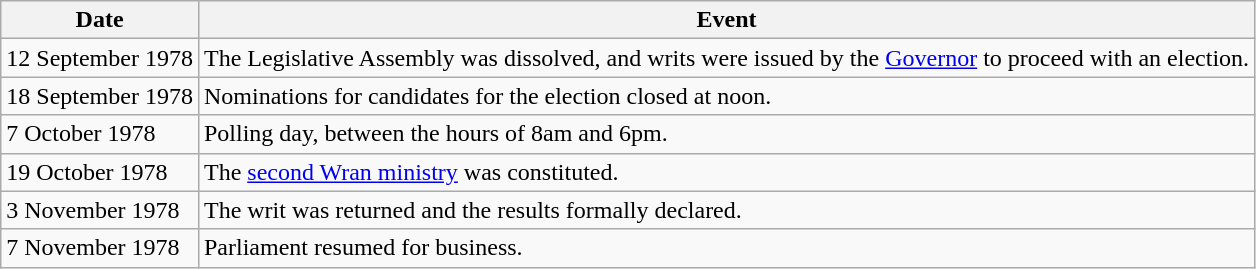<table class="wikitable">
<tr>
<th>Date</th>
<th>Event</th>
</tr>
<tr>
<td>12 September 1978</td>
<td>The Legislative Assembly was dissolved, and writs were issued by the <a href='#'>Governor</a> to proceed with an election.</td>
</tr>
<tr>
<td>18 September 1978</td>
<td>Nominations for candidates for the election closed at noon.</td>
</tr>
<tr>
<td>7 October 1978</td>
<td>Polling day, between the hours of 8am and 6pm.</td>
</tr>
<tr>
<td>19 October 1978</td>
<td>The <a href='#'>second Wran ministry</a> was constituted.</td>
</tr>
<tr>
<td>3 November 1978</td>
<td>The writ was returned and the results formally declared.</td>
</tr>
<tr>
<td>7 November 1978</td>
<td>Parliament resumed for business.</td>
</tr>
</table>
